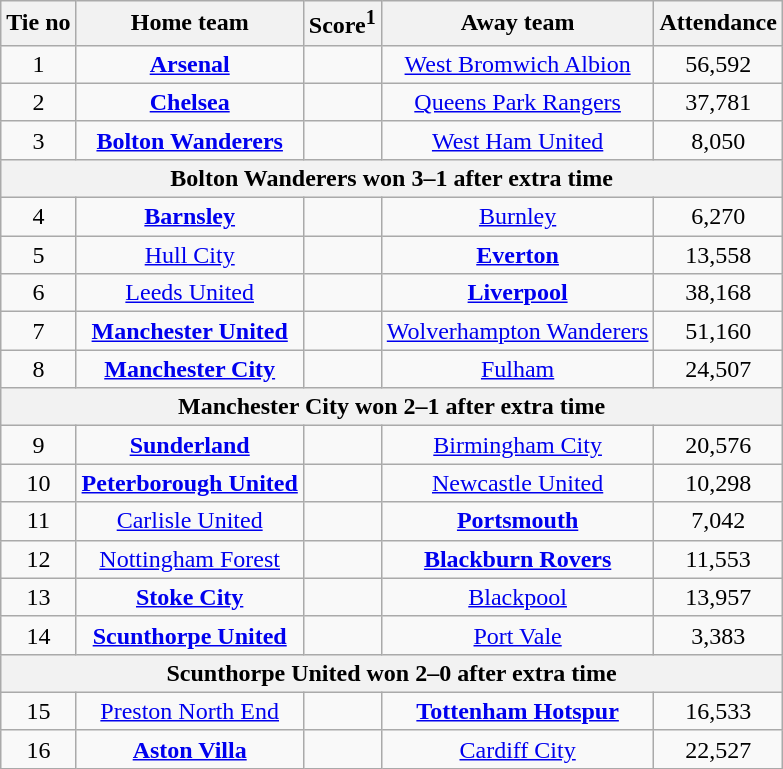<table class="wikitable" style="text-align: center">
<tr>
<th>Tie no</th>
<th>Home team</th>
<th>Score<sup>1</sup></th>
<th>Away team</th>
<th>Attendance</th>
</tr>
<tr>
<td>1</td>
<td><strong><a href='#'>Arsenal</a></strong></td>
<td></td>
<td><a href='#'>West Bromwich Albion</a></td>
<td>56,592</td>
</tr>
<tr>
<td>2</td>
<td><strong><a href='#'>Chelsea</a></strong></td>
<td></td>
<td><a href='#'>Queens Park Rangers</a></td>
<td>37,781</td>
</tr>
<tr>
<td>3</td>
<td><strong><a href='#'>Bolton Wanderers</a></strong></td>
<td></td>
<td><a href='#'>West Ham United</a></td>
<td>8,050</td>
</tr>
<tr>
<th colspan="5">Bolton Wanderers won 3–1 after extra time</th>
</tr>
<tr>
<td>4</td>
<td><strong><a href='#'>Barnsley</a></strong></td>
<td></td>
<td><a href='#'>Burnley</a></td>
<td>6,270</td>
</tr>
<tr>
<td>5</td>
<td><a href='#'>Hull City</a></td>
<td></td>
<td><strong><a href='#'>Everton</a></strong></td>
<td>13,558</td>
</tr>
<tr>
<td>6</td>
<td><a href='#'>Leeds United</a></td>
<td></td>
<td><strong><a href='#'>Liverpool</a></strong></td>
<td>38,168</td>
</tr>
<tr>
<td>7</td>
<td><strong><a href='#'>Manchester United</a></strong></td>
<td></td>
<td><a href='#'>Wolverhampton Wanderers</a></td>
<td>51,160</td>
</tr>
<tr>
<td>8</td>
<td><strong><a href='#'>Manchester City</a></strong></td>
<td></td>
<td><a href='#'>Fulham</a></td>
<td>24,507</td>
</tr>
<tr>
<th colspan="5">Manchester City won 2–1 after extra time</th>
</tr>
<tr>
<td>9</td>
<td><strong><a href='#'>Sunderland</a></strong></td>
<td></td>
<td><a href='#'>Birmingham City</a></td>
<td>20,576</td>
</tr>
<tr>
<td>10</td>
<td><strong><a href='#'>Peterborough United</a></strong></td>
<td></td>
<td><a href='#'>Newcastle United</a></td>
<td>10,298</td>
</tr>
<tr>
<td>11</td>
<td><a href='#'>Carlisle United</a></td>
<td></td>
<td><strong><a href='#'>Portsmouth</a></strong></td>
<td>7,042</td>
</tr>
<tr>
<td>12</td>
<td><a href='#'>Nottingham Forest</a></td>
<td></td>
<td><strong><a href='#'>Blackburn Rovers</a></strong></td>
<td>11,553</td>
</tr>
<tr>
<td>13</td>
<td><strong><a href='#'>Stoke City</a></strong></td>
<td></td>
<td><a href='#'>Blackpool</a></td>
<td>13,957</td>
</tr>
<tr>
<td>14</td>
<td><strong><a href='#'>Scunthorpe United</a></strong></td>
<td></td>
<td><a href='#'>Port Vale</a></td>
<td>3,383</td>
</tr>
<tr>
<th colspan="5">Scunthorpe United won 2–0 after extra time</th>
</tr>
<tr>
<td>15</td>
<td><a href='#'>Preston North End</a></td>
<td></td>
<td><strong><a href='#'>Tottenham Hotspur</a></strong></td>
<td>16,533</td>
</tr>
<tr>
<td>16</td>
<td><strong><a href='#'>Aston Villa</a></strong></td>
<td></td>
<td><a href='#'>Cardiff City</a></td>
<td>22,527</td>
</tr>
</table>
